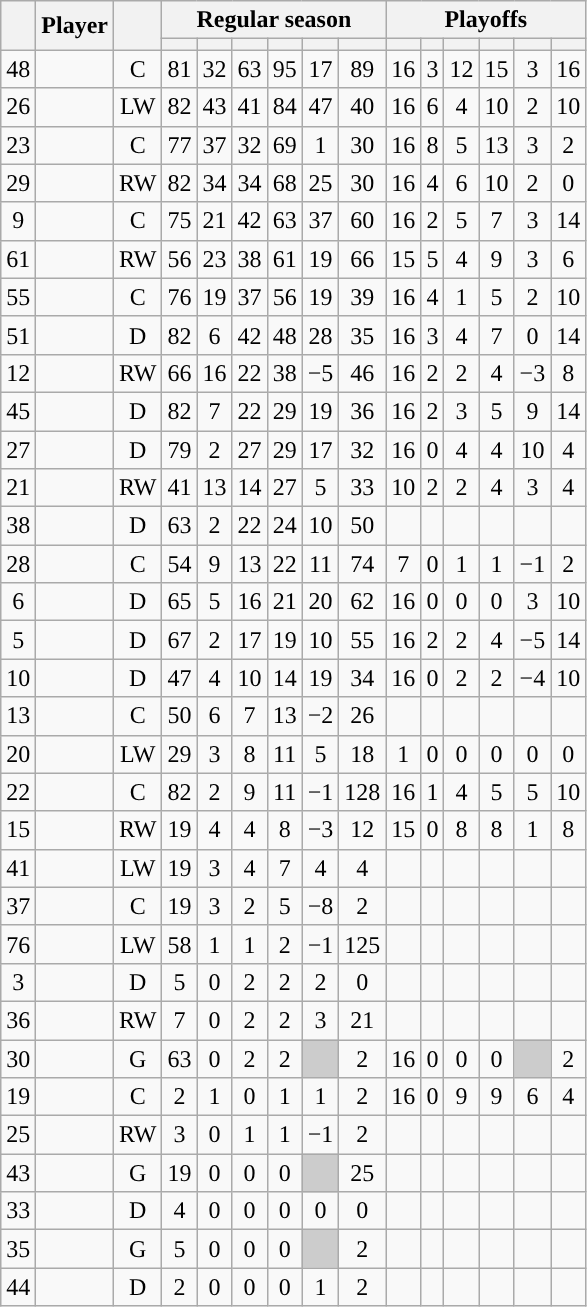<table class="wikitable sortable plainrowheaders" style="text-align:center;">
<tr>
<th scope="col" data-sort-type="number" rowspan="2"></th>
<th scope="col" rowspan="2">Player</th>
<th scope="col" rowspan="2"></th>
<th scope=colgroup colspan=6>Regular season</th>
<th scope=colgroup colspan=6>Playoffs</th>
</tr>
<tr>
<th scope="col" data-sort-type="number"></th>
<th scope="col" data-sort-type="number"></th>
<th scope="col" data-sort-type="number"></th>
<th scope="col" data-sort-type="number"></th>
<th scope="col" data-sort-type="number"></th>
<th scope="col" data-sort-type="number"></th>
<th scope="col" data-sort-type="number"></th>
<th scope="col" data-sort-type="number"></th>
<th scope="col" data-sort-type="number"></th>
<th scope="col" data-sort-type="number"></th>
<th scope="col" data-sort-type="number"></th>
<th scope="col" data-sort-type="number"></th>
</tr>
<tr>
<td scope="row">48</td>
<td align="left"></td>
<td>C</td>
<td>81</td>
<td>32</td>
<td>63</td>
<td>95</td>
<td>17</td>
<td>89</td>
<td>16</td>
<td>3</td>
<td>12</td>
<td>15</td>
<td>3</td>
<td>16</td>
</tr>
<tr>
<td scope="row">26</td>
<td align="left"></td>
<td>LW</td>
<td>82</td>
<td>43</td>
<td>41</td>
<td>84</td>
<td>47</td>
<td>40</td>
<td>16</td>
<td>6</td>
<td>4</td>
<td>10</td>
<td>2</td>
<td>10</td>
</tr>
<tr>
<td scope="row">23</td>
<td align="left"></td>
<td>C</td>
<td>77</td>
<td>37</td>
<td>32</td>
<td>69</td>
<td>1</td>
<td>30</td>
<td>16</td>
<td>8</td>
<td>5</td>
<td>13</td>
<td>3</td>
<td>2</td>
</tr>
<tr>
<td scope="row">29</td>
<td align="left"></td>
<td>RW</td>
<td>82</td>
<td>34</td>
<td>34</td>
<td>68</td>
<td>25</td>
<td>30</td>
<td>16</td>
<td>4</td>
<td>6</td>
<td>10</td>
<td>2</td>
<td>0</td>
</tr>
<tr>
<td scope="row">9</td>
<td align="left"></td>
<td>C</td>
<td>75</td>
<td>21</td>
<td>42</td>
<td>63</td>
<td>37</td>
<td>60</td>
<td>16</td>
<td>2</td>
<td>5</td>
<td>7</td>
<td>3</td>
<td>14</td>
</tr>
<tr>
<td scope="row">61</td>
<td align="left"></td>
<td>RW</td>
<td>56</td>
<td>23</td>
<td>38</td>
<td>61</td>
<td>19</td>
<td>66</td>
<td>15</td>
<td>5</td>
<td>4</td>
<td>9</td>
<td>3</td>
<td>6</td>
</tr>
<tr>
<td scope="row">55</td>
<td align="left"></td>
<td>C</td>
<td>76</td>
<td>19</td>
<td>37</td>
<td>56</td>
<td>19</td>
<td>39</td>
<td>16</td>
<td>4</td>
<td>1</td>
<td>5</td>
<td>2</td>
<td>10</td>
</tr>
<tr>
<td scope="row">51</td>
<td align="left"></td>
<td>D</td>
<td>82</td>
<td>6</td>
<td>42</td>
<td>48</td>
<td>28</td>
<td>35</td>
<td>16</td>
<td>3</td>
<td>4</td>
<td>7</td>
<td>0</td>
<td>14</td>
</tr>
<tr>
<td scope="row">12</td>
<td align="left"></td>
<td>RW</td>
<td>66</td>
<td>16</td>
<td>22</td>
<td>38</td>
<td>−5</td>
<td>46</td>
<td>16</td>
<td>2</td>
<td>2</td>
<td>4</td>
<td>−3</td>
<td>8</td>
</tr>
<tr>
<td scope="row">45</td>
<td align="left"></td>
<td>D</td>
<td>82</td>
<td>7</td>
<td>22</td>
<td>29</td>
<td>19</td>
<td>36</td>
<td>16</td>
<td>2</td>
<td>3</td>
<td>5</td>
<td>9</td>
<td>14</td>
</tr>
<tr>
<td scope="row">27</td>
<td align="left"></td>
<td>D</td>
<td>79</td>
<td>2</td>
<td>27</td>
<td>29</td>
<td>17</td>
<td>32</td>
<td>16</td>
<td>0</td>
<td>4</td>
<td>4</td>
<td>10</td>
<td>4</td>
</tr>
<tr>
<td scope="row">21</td>
<td align="left"></td>
<td>RW</td>
<td>41</td>
<td>13</td>
<td>14</td>
<td>27</td>
<td>5</td>
<td>33</td>
<td>10</td>
<td>2</td>
<td>2</td>
<td>4</td>
<td>3</td>
<td>4</td>
</tr>
<tr>
<td scope="row">38</td>
<td align="left"></td>
<td>D</td>
<td>63</td>
<td>2</td>
<td>22</td>
<td>24</td>
<td>10</td>
<td>50</td>
<td></td>
<td></td>
<td></td>
<td></td>
<td></td>
<td></td>
</tr>
<tr>
<td scope="row">28</td>
<td align="left"></td>
<td>C</td>
<td>54</td>
<td>9</td>
<td>13</td>
<td>22</td>
<td>11</td>
<td>74</td>
<td>7</td>
<td>0</td>
<td>1</td>
<td>1</td>
<td>−1</td>
<td>2</td>
</tr>
<tr>
<td scope="row">6</td>
<td align="left"></td>
<td>D</td>
<td>65</td>
<td>5</td>
<td>16</td>
<td>21</td>
<td>20</td>
<td>62</td>
<td>16</td>
<td>0</td>
<td>0</td>
<td>0</td>
<td>3</td>
<td>10</td>
</tr>
<tr>
<td scope="row">5</td>
<td align="left"></td>
<td>D</td>
<td>67</td>
<td>2</td>
<td>17</td>
<td>19</td>
<td>10</td>
<td>55</td>
<td>16</td>
<td>2</td>
<td>2</td>
<td>4</td>
<td>−5</td>
<td>14</td>
</tr>
<tr>
<td scope="row">10</td>
<td align="left"></td>
<td>D</td>
<td>47</td>
<td>4</td>
<td>10</td>
<td>14</td>
<td>19</td>
<td>34</td>
<td>16</td>
<td>0</td>
<td>2</td>
<td>2</td>
<td>−4</td>
<td>10</td>
</tr>
<tr>
<td scope="row">13</td>
<td align="left"></td>
<td>C</td>
<td>50</td>
<td>6</td>
<td>7</td>
<td>13</td>
<td>−2</td>
<td>26</td>
<td></td>
<td></td>
<td></td>
<td></td>
<td></td>
<td></td>
</tr>
<tr>
<td scope="row">20</td>
<td align="left"></td>
<td>LW</td>
<td>29</td>
<td>3</td>
<td>8</td>
<td>11</td>
<td>5</td>
<td>18</td>
<td>1</td>
<td>0</td>
<td>0</td>
<td>0</td>
<td>0</td>
<td>0</td>
</tr>
<tr>
<td scope="row">22</td>
<td align="left"></td>
<td>C</td>
<td>82</td>
<td>2</td>
<td>9</td>
<td>11</td>
<td>−1</td>
<td>128</td>
<td>16</td>
<td>1</td>
<td>4</td>
<td>5</td>
<td>5</td>
<td>10</td>
</tr>
<tr>
<td scope="row">15</td>
<td align="left"></td>
<td>RW</td>
<td>19</td>
<td>4</td>
<td>4</td>
<td>8</td>
<td>−3</td>
<td>12</td>
<td>15</td>
<td>0</td>
<td>8</td>
<td>8</td>
<td>1</td>
<td>8</td>
</tr>
<tr>
<td scope="row">41</td>
<td align="left"></td>
<td>LW</td>
<td>19</td>
<td>3</td>
<td>4</td>
<td>7</td>
<td>4</td>
<td>4</td>
<td></td>
<td></td>
<td></td>
<td></td>
<td></td>
<td></td>
</tr>
<tr>
<td scope="row">37</td>
<td align="left"></td>
<td>C</td>
<td>19</td>
<td>3</td>
<td>2</td>
<td>5</td>
<td>−8</td>
<td>2</td>
<td></td>
<td></td>
<td></td>
<td></td>
<td></td>
<td></td>
</tr>
<tr>
<td scope="row">76</td>
<td align="left"></td>
<td>LW</td>
<td>58</td>
<td>1</td>
<td>1</td>
<td>2</td>
<td>−1</td>
<td>125</td>
<td></td>
<td></td>
<td></td>
<td></td>
<td></td>
<td></td>
</tr>
<tr>
<td scope="row">3</td>
<td align="left"></td>
<td>D</td>
<td>5</td>
<td>0</td>
<td>2</td>
<td>2</td>
<td>2</td>
<td>0</td>
<td></td>
<td></td>
<td></td>
<td></td>
<td></td>
<td></td>
</tr>
<tr>
<td scope="row">36</td>
<td align="left"></td>
<td>RW</td>
<td>7</td>
<td>0</td>
<td>2</td>
<td>2</td>
<td>3</td>
<td>21</td>
<td></td>
<td></td>
<td></td>
<td></td>
<td></td>
<td></td>
</tr>
<tr>
<td scope="row">30</td>
<td align="left"></td>
<td>G</td>
<td>63</td>
<td>0</td>
<td>2</td>
<td>2</td>
<td style="background:#ccc"></td>
<td>2</td>
<td>16</td>
<td>0</td>
<td>0</td>
<td>0</td>
<td style="background:#ccc"></td>
<td>2</td>
</tr>
<tr>
<td scope="row">19</td>
<td align="left"></td>
<td>C</td>
<td>2</td>
<td>1</td>
<td>0</td>
<td>1</td>
<td>1</td>
<td>2</td>
<td>16</td>
<td>0</td>
<td>9</td>
<td>9</td>
<td>6</td>
<td>4</td>
</tr>
<tr>
<td scope="row">25</td>
<td align="left"></td>
<td>RW</td>
<td>3</td>
<td>0</td>
<td>1</td>
<td>1</td>
<td>−1</td>
<td>2</td>
<td></td>
<td></td>
<td></td>
<td></td>
<td></td>
<td></td>
</tr>
<tr>
<td scope="row">43</td>
<td align="left"></td>
<td>G</td>
<td>19</td>
<td>0</td>
<td>0</td>
<td>0</td>
<td style="background:#ccc"></td>
<td>25</td>
<td></td>
<td></td>
<td></td>
<td></td>
<td></td>
<td></td>
</tr>
<tr>
<td scope="row">33</td>
<td align="left"></td>
<td>D</td>
<td>4</td>
<td>0</td>
<td>0</td>
<td>0</td>
<td>0</td>
<td>0</td>
<td></td>
<td></td>
<td></td>
<td></td>
<td></td>
<td></td>
</tr>
<tr>
<td scope="row">35</td>
<td align="left"></td>
<td>G</td>
<td>5</td>
<td>0</td>
<td>0</td>
<td>0</td>
<td style="background:#ccc"></td>
<td>2</td>
<td></td>
<td></td>
<td></td>
<td></td>
<td></td>
<td></td>
</tr>
<tr>
<td scope="row">44</td>
<td align="left"></td>
<td>D</td>
<td>2</td>
<td>0</td>
<td>0</td>
<td>0</td>
<td>1</td>
<td>2</td>
<td></td>
<td></td>
<td></td>
<td></td>
<td></td>
<td></td>
</tr>
</table>
